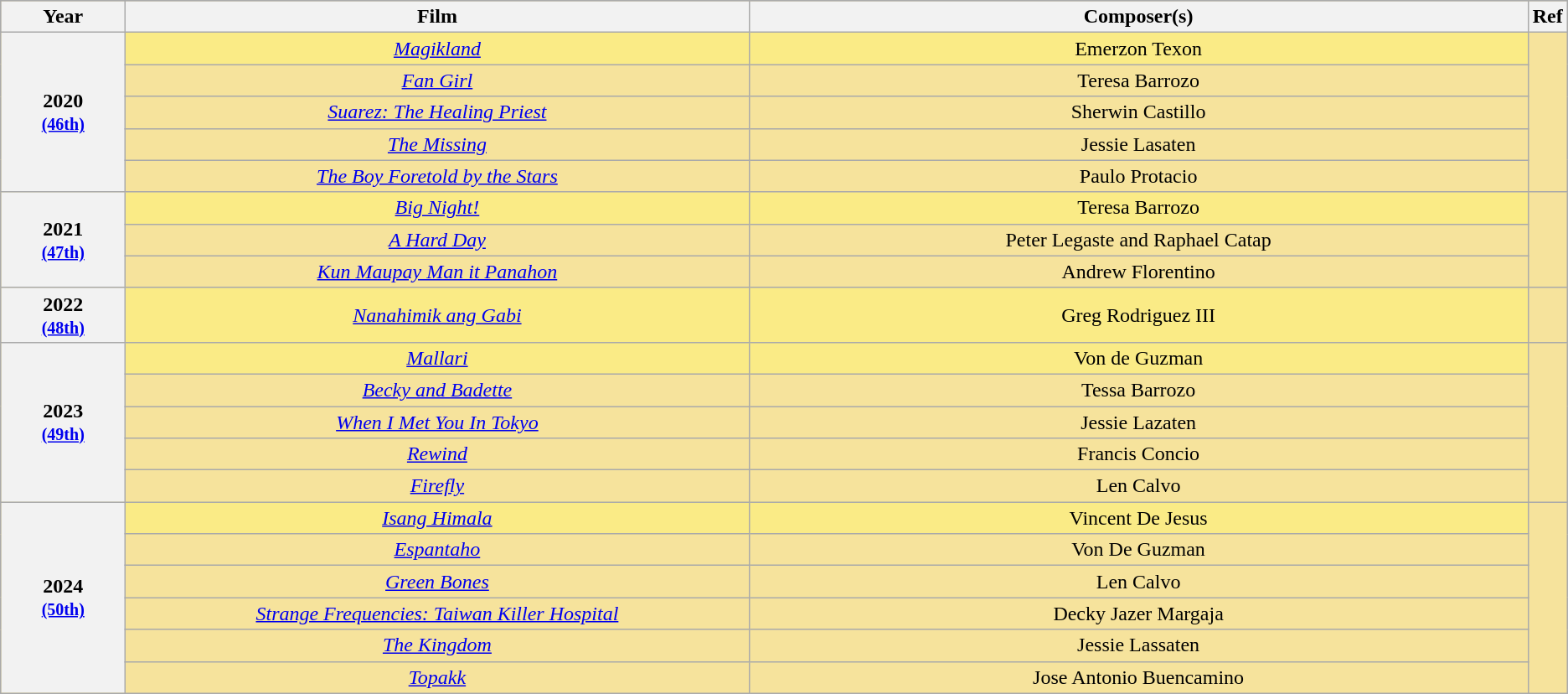<table class="wikitable" rowspan=2 border="2" cellpadding="4" style="text-align: center; background: #f6e39c">
<tr style="background:#bebebe;">
<th scope="col" style="width:8%;">Year</th>
<th scope="col" style="width:40%;">Film</th>
<th scope="col" style="width:50%;">Composer(s)</th>
<th scope="col" style="width:2%;">Ref</th>
</tr>
<tr>
<th scope="row" style="text-align:center" rowspan=5>2020 <br><small><a href='#'>(46th)</a> </small></th>
<td style="background:#FAEB86"><em><a href='#'>Magikland</a></em></td>
<td style="background:#FAEB86">Emerzon Texon</td>
<td rowspan=5></td>
</tr>
<tr>
<td><em><a href='#'>Fan Girl</a></em></td>
<td>Teresa Barrozo</td>
</tr>
<tr>
<td><em><a href='#'>Suarez: The Healing Priest</a></em></td>
<td>Sherwin Castillo</td>
</tr>
<tr>
<td><em><a href='#'>The Missing</a></em></td>
<td>Jessie Lasaten</td>
</tr>
<tr>
<td><em><a href='#'>The Boy Foretold by the Stars</a></em></td>
<td>Paulo Protacio</td>
</tr>
<tr>
<th scope="row" style="text-align:center" rowspan=3>2021 <br><small><a href='#'>(47th)</a> </small></th>
<td style="background:#FAEB86"><em><a href='#'>Big Night!</a></em></td>
<td style="background:#FAEB86">Teresa Barrozo</td>
<td rowspan=3></td>
</tr>
<tr>
<td><em><a href='#'>A Hard Day</a></em></td>
<td>Peter Legaste and Raphael Catap</td>
</tr>
<tr>
<td><em><a href='#'>Kun Maupay Man it Panahon</a></em></td>
<td>Andrew Florentino</td>
</tr>
<tr>
<th scope="row" style="text-align:center">2022 <br><small><a href='#'>(48th)</a> </small></th>
<td style="background:#FAEB86"><em><a href='#'>Nanahimik ang Gabi</a></em></td>
<td style="background:#FAEB86">Greg Rodriguez III</td>
<td></td>
</tr>
<tr>
<th scope="row" style="text-align:center" rowspan=5>2023 <br><small><a href='#'>(49th)</a> </small></th>
<td style="background:#FAEB86"><em><a href='#'>Mallari</a></em></td>
<td style="background:#FAEB86">Von de Guzman</td>
<td rowspan=5></td>
</tr>
<tr>
<td><em><a href='#'>Becky and Badette</a></em></td>
<td>Tessa Barrozo</td>
</tr>
<tr>
<td><em><a href='#'>When I Met You In Tokyo</a></em></td>
<td>Jessie Lazaten</td>
</tr>
<tr>
<td><em><a href='#'>Rewind</a></em></td>
<td>Francis Concio</td>
</tr>
<tr>
<td><em><a href='#'>Firefly</a></em></td>
<td>Len Calvo</td>
</tr>
<tr>
<th scope="row" style="text-align:center" rowspan=6>2024 <br><small><a href='#'>(50th)</a> </small></th>
<td style="background:#FAEB86"><em><a href='#'>Isang Himala</a></em></td>
<td style="background:#FAEB86">Vincent De Jesus</td>
<td rowspan=6></td>
</tr>
<tr>
<td><em><a href='#'>Espantaho</a></em></td>
<td>Von De Guzman</td>
</tr>
<tr>
<td><em><a href='#'>Green Bones</a></em></td>
<td>Len Calvo</td>
</tr>
<tr>
<td><em><a href='#'>Strange Frequencies: Taiwan Killer Hospital</a></em></td>
<td>Decky Jazer Margaja</td>
</tr>
<tr>
<td><em><a href='#'>The Kingdom</a></em></td>
<td>Jessie Lassaten</td>
</tr>
<tr>
<td><em><a href='#'>Topakk</a></em></td>
<td>Jose Antonio Buencamino</td>
</tr>
</table>
